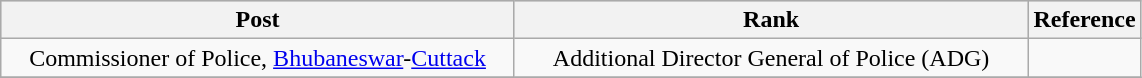<table class="wikitable" style="text-align:center">
<tr style="background:#cccccc">
<th scope="col" style="width: 335px;">Post</th>
<th scope="col" style="width: 335px;">Rank</th>
<th scope="col" style="width: 30px;">Reference</th>
</tr>
<tr>
<td>Commissioner of Police, <a href='#'>Bhubaneswar</a>-<a href='#'>Cuttack</a></td>
<td>Additional Director General of Police (ADG)</td>
<td></td>
</tr>
<tr>
</tr>
</table>
